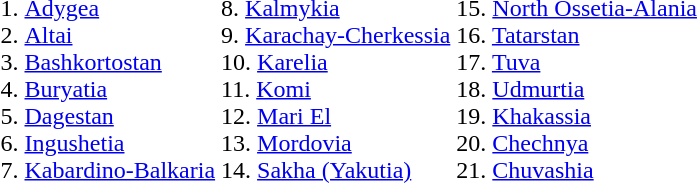<table>
<tr>
<td colspan="3"></td>
</tr>
<tr>
<td><br><ol><li><a href='#'>Adygea</a></li><li><a href='#'>Altai</a></li><li><a href='#'>Bashkortostan</a></li><li><a href='#'>Buryatia</a></li><li><a href='#'>Dagestan</a></li><li><a href='#'>Ingushetia</a></li><li><a href='#'>Kabardino-Balkaria</a></li></ol></td>
<td><br>8. <a href='#'>Kalmykia</a><br>
9. <a href='#'>Karachay-Cherkessia</a><br>
10. <a href='#'>Karelia</a><br>
11. <a href='#'>Komi</a><br>
12. <a href='#'>Mari El</a><br>
13. <a href='#'>Mordovia</a><br>
14. <a href='#'>Sakha (Yakutia)</a></td>
<td><br>15. <a href='#'>North Ossetia-Alania</a><br>
16. <a href='#'>Tatarstan</a><br>
17. <a href='#'>Tuva</a><br>
18. <a href='#'>Udmurtia</a><br>
19. <a href='#'>Khakassia</a><br>
20. <a href='#'>Chechnya</a><br>
21. <a href='#'>Chuvashia</a></td>
</tr>
</table>
